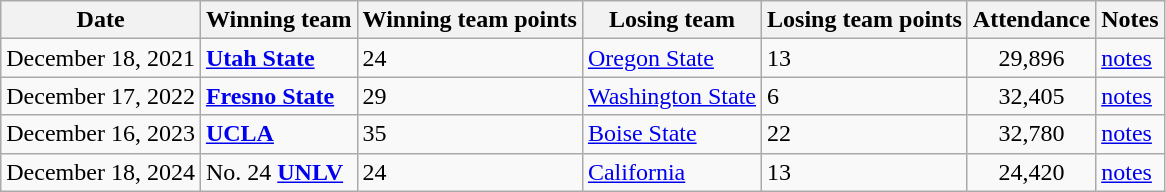<table class="wikitable">
<tr>
<th>Date</th>
<th>Winning team</th>
<th>Winning team points</th>
<th>Losing team</th>
<th>Losing team points</th>
<th>Attendance</th>
<th>Notes</th>
</tr>
<tr>
<td>December 18, 2021</td>
<td><strong><a href='#'>Utah State</a></strong> </td>
<td>24</td>
<td> <a href='#'>Oregon State</a></td>
<td>13</td>
<td align=center>29,896</td>
<td><a href='#'>notes</a></td>
</tr>
<tr>
<td>December 17, 2022</td>
<td><strong><a href='#'>Fresno State</a></strong> </td>
<td>29</td>
<td> <a href='#'>Washington State</a></td>
<td>6</td>
<td align=center>32,405</td>
<td><a href='#'>notes</a></td>
</tr>
<tr>
<td>December 16, 2023</td>
<td><strong><a href='#'>UCLA</a></strong> </td>
<td>35</td>
<td> <a href='#'>Boise State</a></td>
<td>22</td>
<td align=center>32,780</td>
<td><a href='#'>notes</a></td>
</tr>
<tr>
<td>December 18, 2024</td>
<td>No. 24 <strong><a href='#'>UNLV</a></strong> </td>
<td>24</td>
<td> <a href='#'>California</a></td>
<td>13</td>
<td align=center>24,420</td>
<td><a href='#'>notes</a></td>
</tr>
</table>
